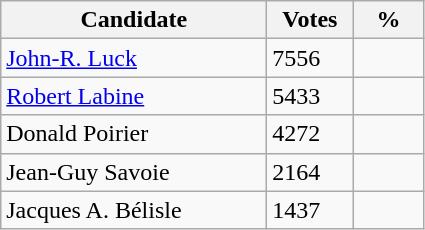<table class="wikitable">
<tr>
<th style="width: 170px">Candidate </th>
<th style="width: 50px">Votes</th>
<th style="width: 40px">%</th>
</tr>
<tr>
<td><a href='#'>John-R. Luck</a></td>
<td>7556</td>
<td></td>
</tr>
<tr>
<td><a href='#'>Robert Labine</a></td>
<td>5433</td>
<td></td>
</tr>
<tr>
<td>Donald Poirier</td>
<td>4272</td>
<td></td>
</tr>
<tr>
<td>Jean-Guy Savoie</td>
<td>2164</td>
<td></td>
</tr>
<tr>
<td>Jacques A. Bélisle</td>
<td>1437</td>
<td></td>
</tr>
</table>
